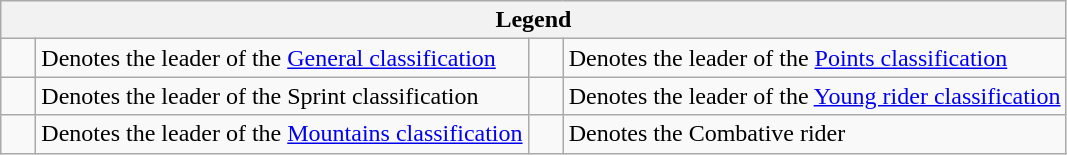<table class="wikitable" align=center>
<tr>
<th colspan=4>Legend</th>
</tr>
<tr>
<td>    </td>
<td>Denotes the leader of the <a href='#'>General classification</a></td>
<td>    </td>
<td>Denotes the leader of the <a href='#'>Points classification</a></td>
</tr>
<tr>
<td>    </td>
<td>Denotes the leader of the Sprint classification</td>
<td>    </td>
<td>Denotes the leader of the <a href='#'>Young rider classification</a></td>
</tr>
<tr>
<td>    </td>
<td>Denotes the leader of the <a href='#'>Mountains classification</a></td>
<td>    </td>
<td>Denotes the Combative rider</td>
</tr>
</table>
